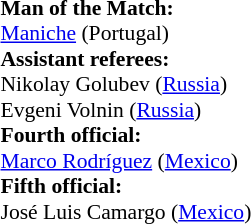<table width=50% style="font-size: 90%">
<tr>
<td><br><strong>Man of the Match:</strong>
<br><a href='#'>Maniche</a> (Portugal)<br><strong>Assistant referees:</strong>
<br>Nikolay Golubev (<a href='#'>Russia</a>)
<br>Evgeni Volnin (<a href='#'>Russia</a>)
<br><strong>Fourth official:</strong>
<br><a href='#'>Marco Rodríguez</a> (<a href='#'>Mexico</a>)
<br><strong>Fifth official:</strong>
<br>José Luis Camargo (<a href='#'>Mexico</a>)</td>
</tr>
</table>
